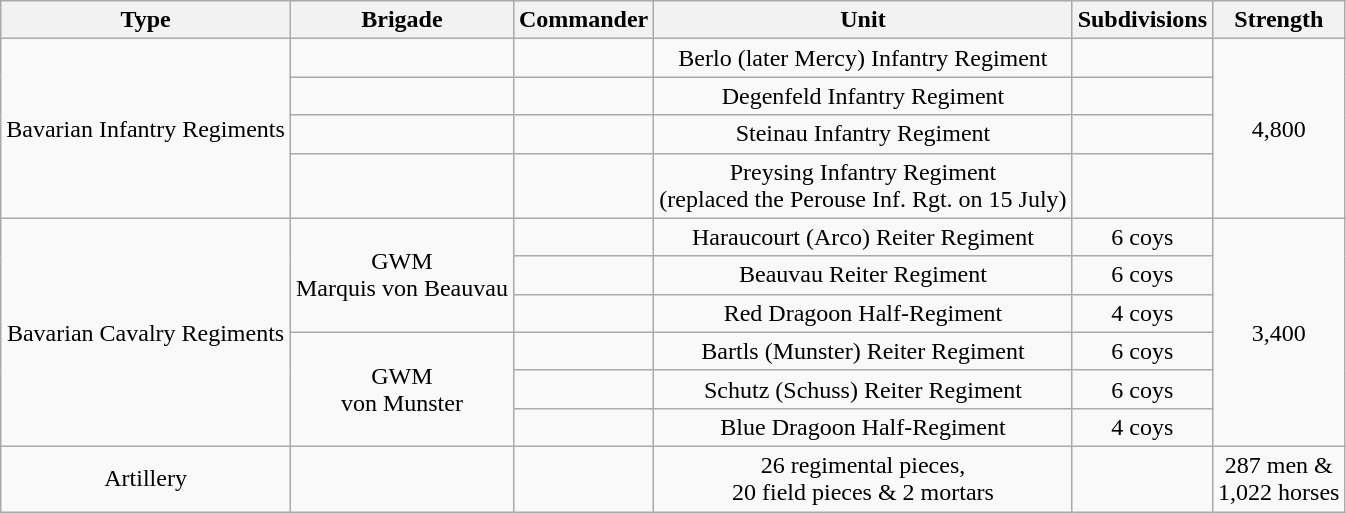<table class="wikitable mw-collapsible" style="text-align:center" ;>
<tr>
<th>Type</th>
<th>Brigade</th>
<th>Commander</th>
<th>Unit</th>
<th>Subdivisions</th>
<th>Strength</th>
</tr>
<tr>
<td rowspan="4">Bavarian Infantry Regiments</td>
<td></td>
<td></td>
<td>Berlo (later Mercy) Infantry Regiment</td>
<td></td>
<td rowspan="4">4,800</td>
</tr>
<tr>
<td></td>
<td></td>
<td>Degenfeld Infantry Regiment</td>
<td></td>
</tr>
<tr>
<td></td>
<td></td>
<td>Steinau Infantry Regiment</td>
<td></td>
</tr>
<tr>
<td></td>
<td></td>
<td>Preysing Infantry Regiment<br>(replaced the Perouse Inf. Rgt. on 15 July)</td>
<td></td>
</tr>
<tr>
<td rowspan="6">Bavarian Cavalry Regiments</td>
<td rowspan="3">GWM<br>Marquis von Beauvau</td>
<td></td>
<td>Haraucourt (Arco) Reiter Regiment</td>
<td>6 coys</td>
<td rowspan="6">3,400</td>
</tr>
<tr>
<td></td>
<td>Beauvau Reiter Regiment</td>
<td>6 coys</td>
</tr>
<tr>
<td></td>
<td>Red Dragoon Half-Regiment</td>
<td>4 coys</td>
</tr>
<tr>
<td rowspan="3">GWM<br>von Munster</td>
<td></td>
<td>Bartls (Munster) Reiter Regiment</td>
<td>6 coys</td>
</tr>
<tr>
<td></td>
<td>Schutz (Schuss) Reiter Regiment</td>
<td>6 coys</td>
</tr>
<tr>
<td></td>
<td>Blue Dragoon Half-Regiment</td>
<td>4 coys</td>
</tr>
<tr>
<td>Artillery</td>
<td></td>
<td></td>
<td>26 regimental pieces,<br>20 field pieces & 2 mortars</td>
<td></td>
<td>287 men &<br>1,022 horses</td>
</tr>
</table>
